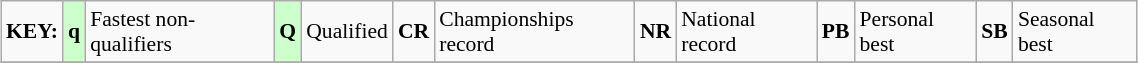<table class="wikitable" style="margin:0.5em auto; font-size:90%;position:relative;" width=60%>
<tr>
<td><strong>KEY:</strong></td>
<td bgcolor=ccffcc align=center><strong>q</strong></td>
<td>Fastest non-qualifiers</td>
<td bgcolor=ccffcc align=center><strong>Q</strong></td>
<td>Qualified</td>
<td align=center><strong>CR</strong></td>
<td>Championships record</td>
<td align=center><strong>NR</strong></td>
<td>National record</td>
<td align=center><strong>PB</strong></td>
<td>Personal best</td>
<td align=center><strong>SB</strong></td>
<td>Seasonal best</td>
</tr>
<tr>
</tr>
</table>
